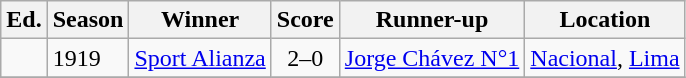<table class="sortable plainrowheaders wikitable">
<tr>
<th width=px>Ed.</th>
<th scope=col>Season</th>
<th scope=col>Winner</th>
<th scope=col>Score</th>
<th scope=col>Runner-up</th>
<th scope=col>Location</th>
</tr>
<tr>
<td></td>
<td>1919</td>
<td><a href='#'>Sport Alianza</a>  </td>
<td align="center">2–0</td>
<td><a href='#'>Jorge Chávez N°1</a></td>
<td><a href='#'>Nacional</a>, <a href='#'>Lima</a></td>
</tr>
<tr>
</tr>
</table>
